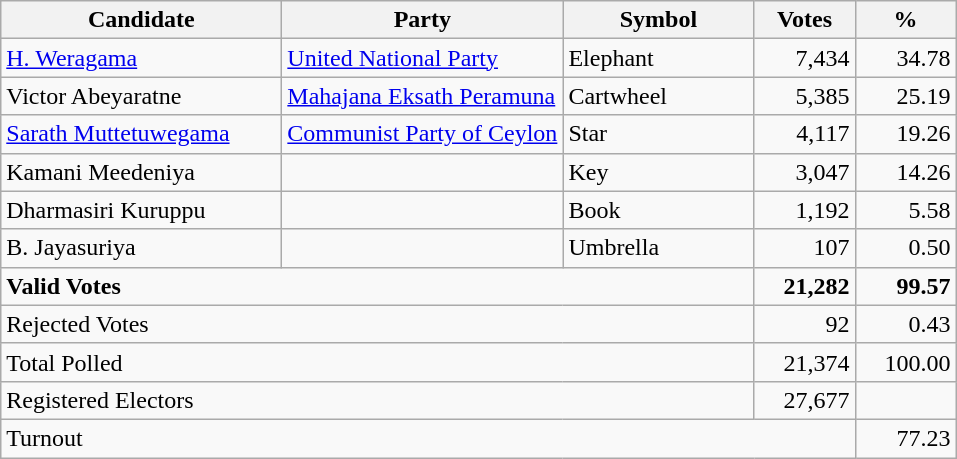<table class="wikitable" border="1" style="text-align:right;">
<tr>
<th align=left width="180">Candidate</th>
<th align=left width="180">Party</th>
<th align=left width="120">Symbol</th>
<th align=left width="60">Votes</th>
<th align=left width="60">%</th>
</tr>
<tr>
<td align=left><a href='#'>H. Weragama</a></td>
<td align=left><a href='#'>United National Party</a></td>
<td align=left>Elephant</td>
<td align=right>7,434</td>
<td align=right>34.78</td>
</tr>
<tr>
<td align=left>Victor Abeyaratne</td>
<td align=left><a href='#'>Mahajana Eksath Peramuna</a></td>
<td align=left>Cartwheel</td>
<td align=right>5,385</td>
<td align=right>25.19</td>
</tr>
<tr>
<td align=left><a href='#'>Sarath Muttetuwegama</a></td>
<td align=left><a href='#'>Communist Party of Ceylon</a></td>
<td align=left>Star</td>
<td align=right>4,117</td>
<td align=right>19.26</td>
</tr>
<tr>
<td align=left>Kamani Meedeniya</td>
<td align=left></td>
<td align=left>Key</td>
<td align=right>3,047</td>
<td align=right>14.26</td>
</tr>
<tr>
<td align=left>Dharmasiri Kuruppu</td>
<td align=left></td>
<td align=left>Book</td>
<td align=right>1,192</td>
<td align=right>5.58</td>
</tr>
<tr>
<td align=left>B. Jayasuriya</td>
<td align=left></td>
<td align=left>Umbrella</td>
<td align=right>107</td>
<td align=right>0.50</td>
</tr>
<tr>
<td align=left colspan=3><strong>Valid Votes</strong></td>
<td><strong>21,282</strong></td>
<td><strong>99.57</strong></td>
</tr>
<tr>
<td align=left colspan=3>Rejected Votes</td>
<td>92</td>
<td>0.43</td>
</tr>
<tr>
<td align=left colspan=3>Total Polled</td>
<td>21,374</td>
<td>100.00</td>
</tr>
<tr>
<td align=left colspan=3>Registered Electors</td>
<td>27,677</td>
<td></td>
</tr>
<tr>
<td align=left colspan=4>Turnout</td>
<td>77.23</td>
</tr>
</table>
